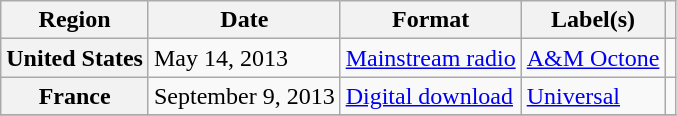<table class="wikitable plainrowheaders">
<tr>
<th scope="col">Region</th>
<th scope="col">Date</th>
<th scope="col">Format</th>
<th scope="col">Label(s)</th>
<th scope="col"></th>
</tr>
<tr>
<th scope="row">United States</th>
<td>May 14, 2013</td>
<td><a href='#'>Mainstream radio</a></td>
<td><a href='#'>A&M Octone</a></td>
<td></td>
</tr>
<tr>
<th scope="row">France</th>
<td>September 9, 2013</td>
<td><a href='#'>Digital download</a></td>
<td><a href='#'>Universal</a></td>
<td></td>
</tr>
<tr>
</tr>
</table>
